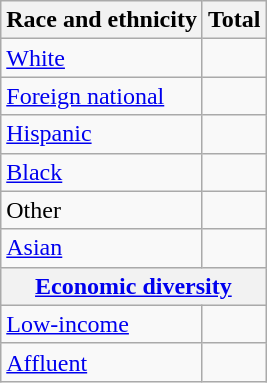<table class="wikitable floatright sortable collapsible"; text-align:right; font-size:80%;">
<tr>
<th>Race and ethnicity</th>
<th colspan="2" data-sort-type=number>Total</th>
</tr>
<tr>
<td><a href='#'>White</a></td>
<td align=right></td>
</tr>
<tr>
<td><a href='#'>Foreign national</a></td>
<td align=right></td>
</tr>
<tr>
<td><a href='#'>Hispanic</a></td>
<td align=right></td>
</tr>
<tr>
<td><a href='#'>Black</a></td>
<td align=right></td>
</tr>
<tr>
<td>Other</td>
<td align=right></td>
</tr>
<tr>
<td><a href='#'>Asian</a></td>
<td align=right></td>
</tr>
<tr>
<th colspan="4" data-sort-type=number><a href='#'>Economic diversity</a></th>
</tr>
<tr>
<td><a href='#'>Low-income</a></td>
<td align=right></td>
</tr>
<tr>
<td><a href='#'>Affluent</a></td>
<td align=right></td>
</tr>
</table>
